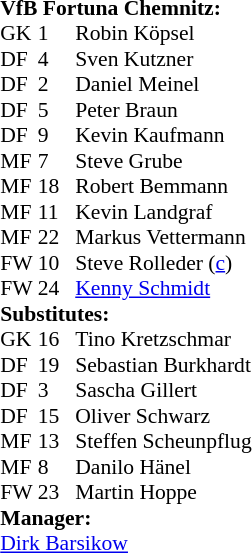<table style="font-size:90%" cellspacing="0" cellpadding="0" align="center">
<tr>
<td colspan=4><strong>VfB Fortuna Chemnitz:</strong></td>
</tr>
<tr>
<th width=25></th>
<th width=25></th>
</tr>
<tr>
<td>GK</td>
<td>1</td>
<td> Robin Köpsel</td>
</tr>
<tr>
<td>DF</td>
<td>4</td>
<td> Sven Kutzner</td>
</tr>
<tr>
<td>DF</td>
<td>2</td>
<td> Daniel Meinel</td>
</tr>
<tr>
<td>DF</td>
<td>5</td>
<td> Peter Braun</td>
</tr>
<tr>
<td>DF</td>
<td>9</td>
<td> Kevin Kaufmann</td>
<td></td>
<td></td>
</tr>
<tr>
<td>MF</td>
<td>7</td>
<td> Steve Grube</td>
</tr>
<tr>
<td>MF</td>
<td>18</td>
<td> Robert Bemmann</td>
</tr>
<tr>
<td>MF</td>
<td>11</td>
<td> Kevin Landgraf</td>
</tr>
<tr>
<td>MF</td>
<td>22</td>
<td> Markus Vettermann</td>
<td></td>
</tr>
<tr>
<td>FW</td>
<td>10</td>
<td> Steve Rolleder (<a href='#'>c</a>)</td>
<td></td>
</tr>
<tr>
<td>FW</td>
<td>24</td>
<td> <a href='#'>Kenny Schmidt</a></td>
</tr>
<tr>
<td colspan=3><strong>Substitutes:</strong></td>
</tr>
<tr>
<td>GK</td>
<td>16</td>
<td> Tino Kretzschmar</td>
</tr>
<tr>
<td>DF</td>
<td>19</td>
<td> Sebastian Burkhardt</td>
</tr>
<tr>
<td>DF</td>
<td>3</td>
<td> Sascha Gillert</td>
<td></td>
<td></td>
</tr>
<tr>
<td>DF</td>
<td>15</td>
<td> Oliver Schwarz</td>
</tr>
<tr>
<td>MF</td>
<td>13</td>
<td> Steffen Scheunpflug</td>
</tr>
<tr>
<td>MF</td>
<td>8</td>
<td> Danilo Hänel</td>
</tr>
<tr>
<td>FW</td>
<td>23</td>
<td> Martin Hoppe</td>
</tr>
<tr>
<td colspan=3><strong>Manager:</strong></td>
</tr>
<tr>
<td colspan=4> <a href='#'>Dirk Barsikow</a></td>
</tr>
</table>
